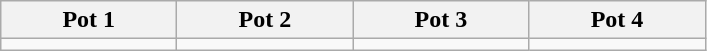<table class="wikitable">
<tr>
<th width=110>Pot 1</th>
<th width=110>Pot 2</th>
<th width=110>Pot 3</th>
<th width=110>Pot 4</th>
</tr>
<tr>
<td valign=top></td>
<td valign=top></td>
<td valign=top></td>
<td valign=top></td>
</tr>
</table>
